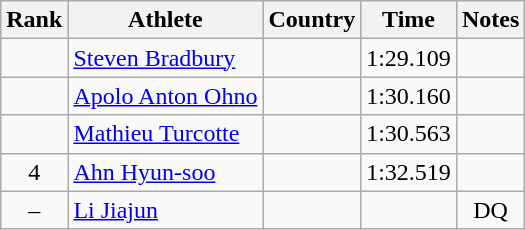<table class="wikitable sortable" style="text-align:center">
<tr>
<th>Rank</th>
<th>Athlete</th>
<th>Country</th>
<th>Time</th>
<th>Notes</th>
</tr>
<tr>
<td></td>
<td align=left><a href='#'>Steven Bradbury</a></td>
<td align=left></td>
<td>1:29.109</td>
<td></td>
</tr>
<tr>
<td></td>
<td align=left><a href='#'>Apolo Anton Ohno</a></td>
<td align=left></td>
<td>1:30.160</td>
<td></td>
</tr>
<tr>
<td></td>
<td align=left><a href='#'>Mathieu Turcotte</a></td>
<td align=left></td>
<td>1:30.563</td>
<td></td>
</tr>
<tr>
<td>4</td>
<td align=left><a href='#'>Ahn Hyun-soo</a></td>
<td align=left></td>
<td>1:32.519</td>
<td></td>
</tr>
<tr>
<td>–</td>
<td align=left><a href='#'>Li Jiajun</a></td>
<td align=left></td>
<td></td>
<td>DQ</td>
</tr>
</table>
